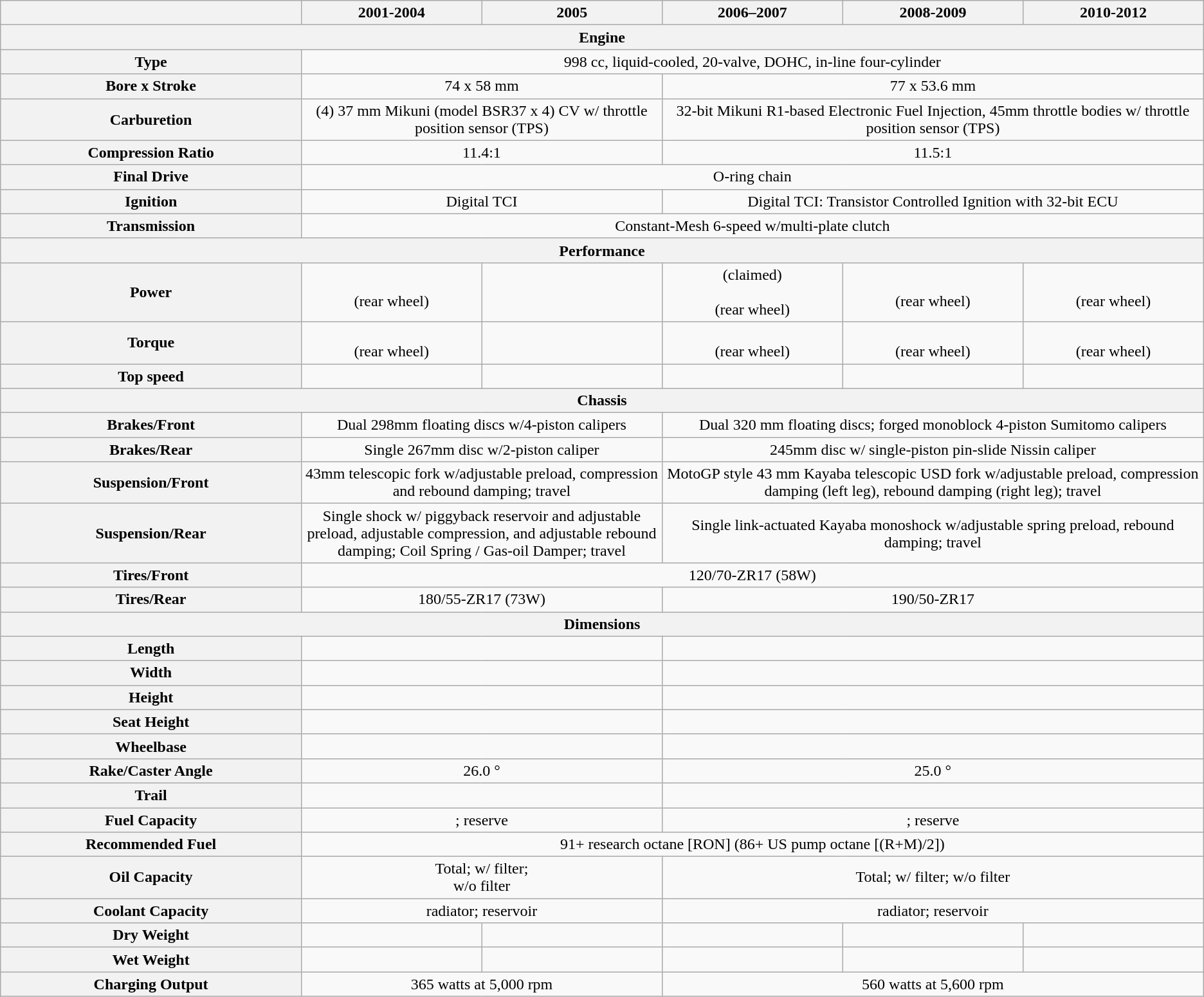<table class="wikitable" style="text-align:center;">
<tr>
<th></th>
<th width="15%">2001-2004</th>
<th width="15%">2005</th>
<th width="15%">2006–2007</th>
<th width="15%">2008-2009</th>
<th width="15%">2010-2012</th>
</tr>
<tr>
<th colspan="6">Engine</th>
</tr>
<tr>
<th>Type</th>
<td colspan="5">998 cc, liquid-cooled, 20-valve, DOHC, in-line four-cylinder</td>
</tr>
<tr>
<th>Bore x Stroke</th>
<td colspan="2">74 x 58 mm</td>
<td colspan="3">77 x 53.6 mm</td>
</tr>
<tr>
<th>Carburetion</th>
<td colspan="2">(4) 37 mm Mikuni (model BSR37 x 4) CV w/ throttle position sensor (TPS)</td>
<td colspan="3">32-bit Mikuni R1-based Electronic Fuel Injection, 45mm throttle bodies w/ throttle position sensor (TPS)</td>
</tr>
<tr>
<th>Compression Ratio</th>
<td colspan="2">11.4:1</td>
<td colspan="3">11.5:1</td>
</tr>
<tr>
<th>Final Drive</th>
<td colspan="5">O-ring chain</td>
</tr>
<tr>
<th>Ignition</th>
<td colspan="2">Digital TCI</td>
<td colspan="3">Digital TCI: Transistor Controlled Ignition with 32-bit ECU</td>
</tr>
<tr>
<th>Transmission</th>
<td colspan="5">Constant-Mesh 6-speed w/multi-plate clutch</td>
</tr>
<tr>
<th colspan="6">Performance</th>
</tr>
<tr>
<th>Power</th>
<td><br>(rear wheel)</td>
<td></td>
<td> (claimed)<br><br>(rear wheel)</td>
<td><br>(rear wheel)</td>
<td><br>(rear wheel)</td>
</tr>
<tr>
<th>Torque</th>
<td><br>(rear wheel)</td>
<td></td>
<td><br>(rear wheel)</td>
<td><br>(rear wheel)</td>
<td><br>(rear wheel)</td>
</tr>
<tr>
<th>Top speed</th>
<td></td>
<td></td>
<td></td>
<td></td>
<td></td>
</tr>
<tr>
<th colspan="6">Chassis</th>
</tr>
<tr>
<th>Brakes/Front</th>
<td colspan="2">Dual 298mm floating discs w/4-piston calipers</td>
<td colspan="3">Dual 320 mm floating discs;  forged monoblock 4-piston Sumitomo calipers</td>
</tr>
<tr>
<th>Brakes/Rear</th>
<td colspan="2">Single 267mm disc w/2-piston caliper</td>
<td colspan="3">245mm disc w/ single-piston pin-slide Nissin caliper</td>
</tr>
<tr>
<th>Suspension/Front</th>
<td colspan="2">43mm telescopic fork w/adjustable preload, compression and rebound damping;  travel</td>
<td colspan="3">MotoGP style 43 mm Kayaba telescopic USD fork w/adjustable preload, compression damping (left leg), rebound damping (right leg);  travel</td>
</tr>
<tr>
<th>Suspension/Rear</th>
<td colspan="2">Single shock w/ piggyback reservoir and adjustable preload, adjustable compression, and adjustable rebound damping; Coil Spring / Gas-oil Damper;  travel</td>
<td colspan="3">Single link-actuated Kayaba monoshock w/adjustable spring preload, rebound damping;  travel</td>
</tr>
<tr>
<th>Tires/Front</th>
<td colspan="5">120/70-ZR17 (58W)</td>
</tr>
<tr>
<th>Tires/Rear</th>
<td colspan="2">180/55-ZR17 (73W)</td>
<td colspan="3">190/50-ZR17</td>
</tr>
<tr>
<th colspan="6">Dimensions</th>
</tr>
<tr>
<th>Length</th>
<td colspan="2"></td>
<td colspan="3"></td>
</tr>
<tr>
<th>Width</th>
<td colspan="2"></td>
<td colspan="3"></td>
</tr>
<tr>
<th>Height</th>
<td colspan="2"></td>
<td colspan="3"></td>
</tr>
<tr>
<th>Seat Height</th>
<td colspan="2"></td>
<td colspan="3"></td>
</tr>
<tr>
<th>Wheelbase</th>
<td colspan="2"></td>
<td colspan="3"></td>
</tr>
<tr>
<th>Rake/Caster Angle</th>
<td colspan="2">26.0 °</td>
<td colspan="3">25.0 °</td>
</tr>
<tr>
<th>Trail</th>
<td colspan="2"></td>
<td colspan="3"></td>
</tr>
<tr>
<th>Fuel Capacity</th>
<td colspan="2">;  reserve</td>
<td colspan="3">;  reserve</td>
</tr>
<tr>
<th>Recommended Fuel</th>
<td colspan="5">91+ research octane [RON] (86+ US pump octane [(R+M)/2])</td>
</tr>
<tr>
<th>Oil Capacity</th>
<td colspan="2"> Total;  w/ filter;<br> w/o filter</td>
<td colspan="3"> Total;  w/ filter;  w/o filter</td>
</tr>
<tr>
<th>Coolant Capacity</th>
<td colspan="2"> radiator;  reservoir</td>
<td colspan="3"> radiator;  reservoir</td>
</tr>
<tr>
<th>Dry Weight</th>
<td></td>
<td></td>
<td></td>
<td></td>
<td></td>
</tr>
<tr>
<th>Wet Weight</th>
<td></td>
<td></td>
<td></td>
<td></td>
<td></td>
</tr>
<tr>
<th>Charging Output</th>
<td colspan="2">365 watts at 5,000 rpm</td>
<td colspan="3">560 watts at 5,600 rpm</td>
</tr>
</table>
